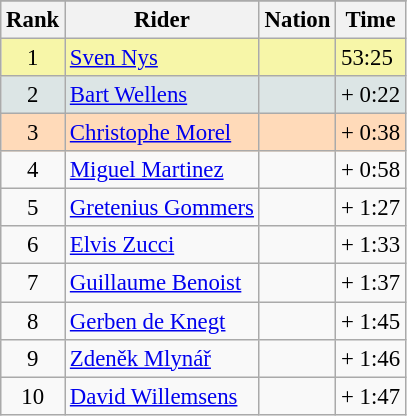<table class="wikitable" style="font-size:95%;">
<tr>
</tr>
<tr>
<th>Rank</th>
<th>Rider</th>
<th>Nation</th>
<th>Time</th>
</tr>
<tr bgcolor="#F7F6A8">
<td align="center">1</td>
<td><a href='#'>Sven Nys</a></td>
<td></td>
<td>53:25</td>
</tr>
<tr bgcolor="#DCE5E5">
<td align="center">2</td>
<td><a href='#'>Bart Wellens</a></td>
<td></td>
<td>+ 0:22</td>
</tr>
<tr bgcolor="#FFDAB9">
<td align="center">3</td>
<td><a href='#'>Christophe Morel</a></td>
<td></td>
<td>+ 0:38</td>
</tr>
<tr>
<td align="center">4</td>
<td><a href='#'>Miguel Martinez</a></td>
<td></td>
<td>+ 0:58</td>
</tr>
<tr>
<td align="center">5</td>
<td><a href='#'>Gretenius Gommers</a></td>
<td></td>
<td>+ 1:27</td>
</tr>
<tr>
<td align="center">6</td>
<td><a href='#'>Elvis Zucci</a></td>
<td></td>
<td>+ 1:33</td>
</tr>
<tr>
<td align="center">7</td>
<td><a href='#'>Guillaume Benoist</a></td>
<td></td>
<td>+ 1:37</td>
</tr>
<tr>
<td align="center">8</td>
<td><a href='#'>Gerben de Knegt</a></td>
<td></td>
<td>+ 1:45</td>
</tr>
<tr>
<td align="center">9</td>
<td><a href='#'>Zdeněk Mlynář</a></td>
<td></td>
<td>+ 1:46</td>
</tr>
<tr>
<td align="center">10</td>
<td><a href='#'>David Willemsens</a></td>
<td></td>
<td>+ 1:47</td>
</tr>
</table>
